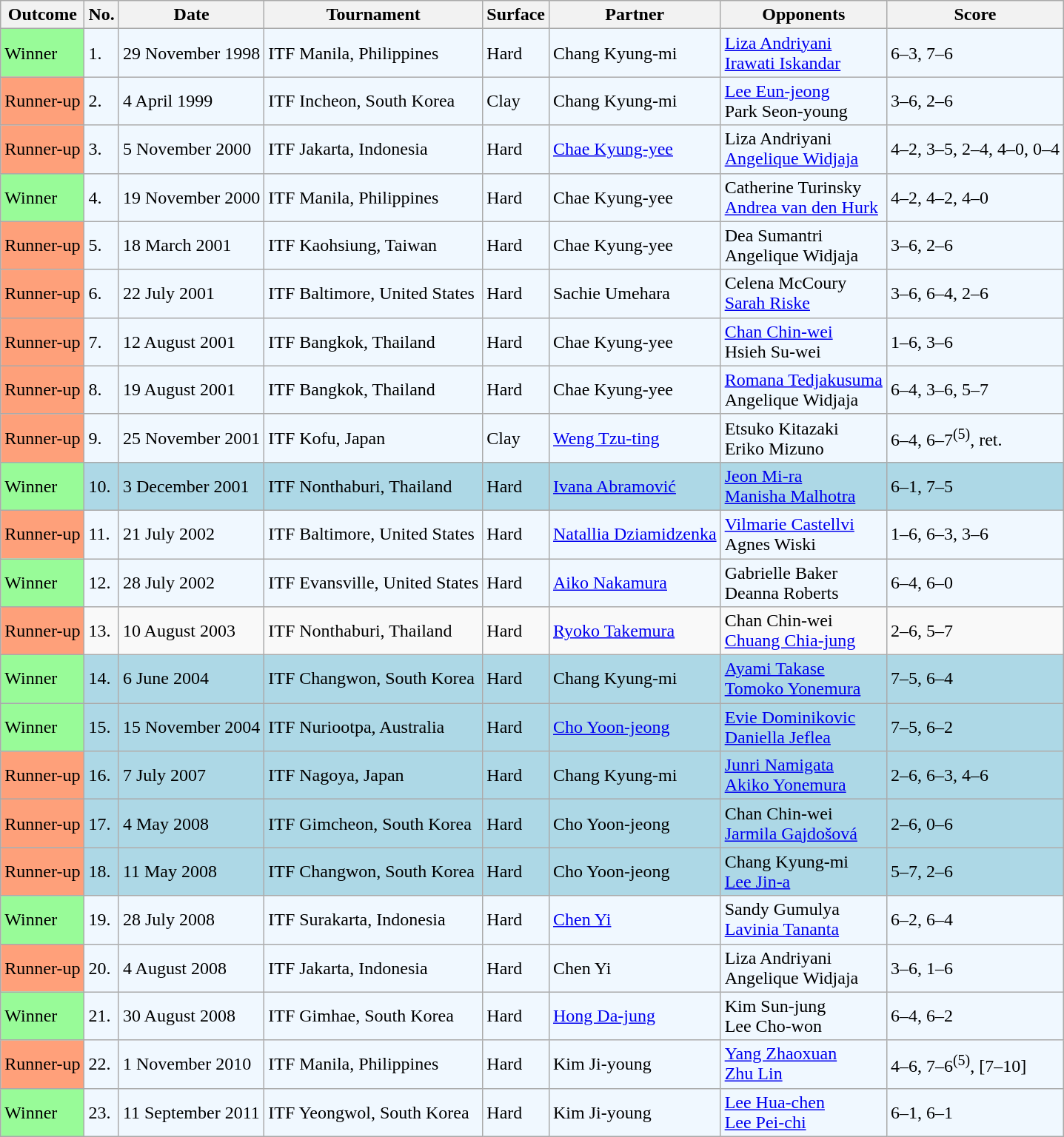<table class="wikitable">
<tr>
<th>Outcome</th>
<th>No.</th>
<th>Date</th>
<th>Tournament</th>
<th>Surface</th>
<th>Partner</th>
<th>Opponents</th>
<th>Score</th>
</tr>
<tr style="background:#f0f8ff;">
<td style="background:#98fb98;">Winner</td>
<td>1.</td>
<td>29 November 1998</td>
<td>ITF Manila, Philippines</td>
<td>Hard</td>
<td> Chang Kyung-mi</td>
<td> <a href='#'>Liza Andriyani</a> <br>  <a href='#'>Irawati Iskandar</a></td>
<td>6–3, 7–6</td>
</tr>
<tr style="background:#f0f8ff;">
<td bgcolor=FEA07A>Runner-up</td>
<td>2.</td>
<td>4 April 1999</td>
<td>ITF Incheon, South Korea</td>
<td>Clay</td>
<td> Chang Kyung-mi</td>
<td> <a href='#'>Lee Eun-jeong</a> <br>  Park Seon-young</td>
<td>3–6, 2–6</td>
</tr>
<tr style="background:#f0f8ff;">
<td bgcolor=FEA07A>Runner-up</td>
<td>3.</td>
<td>5 November 2000</td>
<td>ITF Jakarta, Indonesia</td>
<td>Hard</td>
<td> <a href='#'>Chae Kyung-yee</a></td>
<td> Liza Andriyani <br>  <a href='#'>Angelique Widjaja</a></td>
<td>4–2, 3–5, 2–4, 4–0, 0–4</td>
</tr>
<tr style="background:#f0f8ff;">
<td style="background:#98fb98;">Winner</td>
<td>4.</td>
<td>19 November 2000</td>
<td>ITF Manila, Philippines</td>
<td>Hard</td>
<td> Chae Kyung-yee</td>
<td> Catherine Turinsky <br>  <a href='#'>Andrea van den Hurk</a></td>
<td>4–2, 4–2, 4–0</td>
</tr>
<tr style="background:#f0f8ff;">
<td bgcolor=FEA07A>Runner-up</td>
<td>5.</td>
<td>18 March 2001</td>
<td>ITF Kaohsiung, Taiwan</td>
<td>Hard</td>
<td> Chae Kyung-yee</td>
<td> Dea Sumantri <br>  Angelique Widjaja</td>
<td>3–6, 2–6</td>
</tr>
<tr style="background:#f0f8ff;">
<td bgcolor=FEA07A>Runner-up</td>
<td>6.</td>
<td>22 July 2001</td>
<td>ITF Baltimore, United States</td>
<td>Hard</td>
<td> Sachie Umehara</td>
<td> Celena McCoury <br>  <a href='#'>Sarah Riske</a></td>
<td>3–6, 6–4, 2–6</td>
</tr>
<tr style="background:#f0f8ff;">
<td bgcolor=FEA07A>Runner-up</td>
<td>7.</td>
<td>12 August 2001</td>
<td>ITF Bangkok, Thailand</td>
<td>Hard</td>
<td> Chae Kyung-yee</td>
<td> <a href='#'>Chan Chin-wei</a> <br>  Hsieh Su-wei</td>
<td>1–6, 3–6</td>
</tr>
<tr style="background:#f0f8ff;">
<td bgcolor=FEA07A>Runner-up</td>
<td>8.</td>
<td>19 August 2001</td>
<td>ITF Bangkok, Thailand</td>
<td>Hard</td>
<td> Chae Kyung-yee</td>
<td> <a href='#'>Romana Tedjakusuma</a> <br>  Angelique Widjaja</td>
<td>6–4, 3–6, 5–7</td>
</tr>
<tr style="background:#f0f8ff;">
<td bgcolor=FEA07A>Runner-up</td>
<td>9.</td>
<td>25 November 2001</td>
<td>ITF Kofu, Japan</td>
<td>Clay</td>
<td> <a href='#'>Weng Tzu-ting</a></td>
<td> Etsuko Kitazaki <br>  Eriko Mizuno</td>
<td>6–4, 6–7<sup>(5)</sup>, ret.</td>
</tr>
<tr style="background:lightblue;">
<td style="background:#98fb98;">Winner</td>
<td>10.</td>
<td>3 December 2001</td>
<td>ITF Nonthaburi, Thailand</td>
<td>Hard</td>
<td> <a href='#'>Ivana Abramović</a></td>
<td> <a href='#'>Jeon Mi-ra</a> <br>  <a href='#'>Manisha Malhotra</a></td>
<td>6–1, 7–5</td>
</tr>
<tr style="background:#f0f8ff;">
<td bgcolor=FEA07A>Runner-up</td>
<td>11.</td>
<td>21 July 2002</td>
<td>ITF Baltimore, United States</td>
<td>Hard</td>
<td> <a href='#'>Natallia Dziamidzenka</a></td>
<td> <a href='#'>Vilmarie Castellvi</a> <br>  Agnes Wiski</td>
<td>1–6, 6–3, 3–6</td>
</tr>
<tr style="background:#f0f8ff;">
<td style="background:#98fb98;">Winner</td>
<td>12.</td>
<td>28 July 2002</td>
<td>ITF Evansville, United States</td>
<td>Hard</td>
<td> <a href='#'>Aiko Nakamura</a></td>
<td> Gabrielle Baker <br>  Deanna Roberts</td>
<td>6–4, 6–0</td>
</tr>
<tr>
<td bgcolor=FEA07A>Runner-up</td>
<td>13.</td>
<td>10 August 2003</td>
<td>ITF Nonthaburi, Thailand</td>
<td>Hard</td>
<td> <a href='#'>Ryoko Takemura</a></td>
<td> Chan Chin-wei <br>  <a href='#'>Chuang Chia-jung</a></td>
<td>2–6, 5–7</td>
</tr>
<tr style="background:lightblue;">
<td style="background:#98fb98;">Winner</td>
<td>14.</td>
<td>6 June 2004</td>
<td>ITF Changwon, South Korea</td>
<td>Hard</td>
<td> Chang Kyung-mi</td>
<td> <a href='#'>Ayami Takase</a> <br>  <a href='#'>Tomoko Yonemura</a></td>
<td>7–5, 6–4</td>
</tr>
<tr style="background:lightblue;">
<td style="background:#98fb98;">Winner</td>
<td>15.</td>
<td>15 November 2004</td>
<td>ITF Nuriootpa, Australia</td>
<td>Hard</td>
<td> <a href='#'>Cho Yoon-jeong</a></td>
<td> <a href='#'>Evie Dominikovic</a> <br>  <a href='#'>Daniella Jeflea</a></td>
<td>7–5, 6–2</td>
</tr>
<tr style="background:lightblue;">
<td bgcolor=FEA07A>Runner-up</td>
<td>16.</td>
<td>7 July 2007</td>
<td>ITF Nagoya, Japan</td>
<td>Hard</td>
<td> Chang Kyung-mi</td>
<td> <a href='#'>Junri Namigata</a> <br>  <a href='#'>Akiko Yonemura</a></td>
<td>2–6, 6–3, 4–6</td>
</tr>
<tr style="background:lightblue;">
<td bgcolor=FEA07A>Runner-up</td>
<td>17.</td>
<td>4 May 2008</td>
<td>ITF Gimcheon, South Korea</td>
<td>Hard</td>
<td> Cho Yoon-jeong</td>
<td> Chan Chin-wei <br>  <a href='#'>Jarmila Gajdošová</a></td>
<td>2–6, 0–6</td>
</tr>
<tr style="background:lightblue;">
<td bgcolor=FEA07A>Runner-up</td>
<td>18.</td>
<td>11 May 2008</td>
<td>ITF Changwon, South Korea</td>
<td>Hard</td>
<td> Cho Yoon-jeong</td>
<td> Chang Kyung-mi <br>  <a href='#'>Lee Jin-a</a></td>
<td>5–7, 2–6</td>
</tr>
<tr style="background:#f0f8ff;">
<td style="background:#98fb98;">Winner</td>
<td>19.</td>
<td>28 July 2008</td>
<td>ITF Surakarta, Indonesia</td>
<td>Hard</td>
<td> <a href='#'>Chen Yi</a></td>
<td> Sandy Gumulya <br>  <a href='#'>Lavinia Tananta</a></td>
<td>6–2, 6–4</td>
</tr>
<tr style="background:#f0f8ff;">
<td bgcolor="FFA07A">Runner-up</td>
<td>20.</td>
<td>4 August 2008</td>
<td>ITF Jakarta, Indonesia</td>
<td>Hard</td>
<td> Chen Yi</td>
<td> Liza Andriyani <br>  Angelique Widjaja</td>
<td>3–6, 1–6</td>
</tr>
<tr style="background:#f0f8ff;">
<td style="background:#98fb98;">Winner</td>
<td>21.</td>
<td>30 August 2008</td>
<td>ITF Gimhae, South Korea</td>
<td>Hard</td>
<td> <a href='#'>Hong Da-jung</a></td>
<td> Kim Sun-jung <br>  Lee Cho-won</td>
<td>6–4, 6–2</td>
</tr>
<tr style="background:#f0f8ff;">
<td bgcolor="FFA07A">Runner-up</td>
<td>22.</td>
<td>1 November 2010</td>
<td>ITF Manila, Philippines</td>
<td>Hard</td>
<td> Kim Ji-young</td>
<td> <a href='#'>Yang Zhaoxuan</a> <br>  <a href='#'>Zhu Lin</a></td>
<td>4–6, 7–6<sup>(5)</sup>, [7–10]</td>
</tr>
<tr style="background:#f0f8ff;">
<td style="background:#98fb98;">Winner</td>
<td>23.</td>
<td>11 September 2011</td>
<td>ITF Yeongwol, South Korea</td>
<td>Hard</td>
<td> Kim Ji-young</td>
<td> <a href='#'>Lee Hua-chen</a> <br>  <a href='#'>Lee Pei-chi</a></td>
<td>6–1, 6–1</td>
</tr>
</table>
